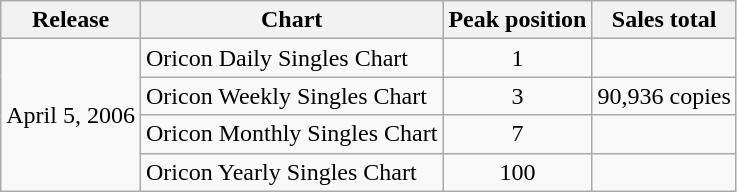<table class="wikitable">
<tr>
<th>Release</th>
<th>Chart</th>
<th>Peak position</th>
<th>Sales total</th>
</tr>
<tr>
<td rowspan="4">April 5, 2006</td>
<td>Oricon Daily Singles Chart</td>
<td align="center">1</td>
<td></td>
</tr>
<tr>
<td>Oricon Weekly Singles Chart</td>
<td align="center">3</td>
<td align="center">90,936 copies</td>
</tr>
<tr>
<td>Oricon Monthly Singles Chart</td>
<td align="center">7</td>
<td></td>
</tr>
<tr>
<td>Oricon Yearly Singles Chart</td>
<td align="center">100</td>
<td></td>
</tr>
</table>
